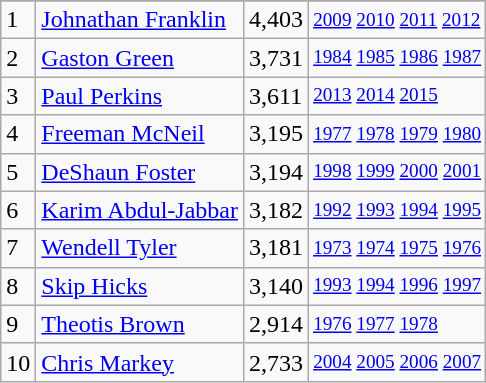<table class="wikitable">
<tr>
</tr>
<tr>
<td>1</td>
<td><a href='#'>Johnathan Franklin</a></td>
<td>4,403</td>
<td style="font-size:80%;"><a href='#'>2009</a> <a href='#'>2010</a> <a href='#'>2011</a> <a href='#'>2012</a></td>
</tr>
<tr>
<td>2</td>
<td><a href='#'>Gaston Green</a></td>
<td>3,731</td>
<td style="font-size:80%;"><a href='#'>1984</a> <a href='#'>1985</a> <a href='#'>1986</a> <a href='#'>1987</a></td>
</tr>
<tr>
<td>3</td>
<td><a href='#'>Paul Perkins</a></td>
<td>3,611</td>
<td style="font-size:80%;"><a href='#'>2013</a> <a href='#'>2014</a> <a href='#'>2015</a></td>
</tr>
<tr>
<td>4</td>
<td><a href='#'>Freeman McNeil</a></td>
<td>3,195</td>
<td style="font-size:80%;"><a href='#'>1977</a> <a href='#'>1978</a> <a href='#'>1979</a> <a href='#'>1980</a></td>
</tr>
<tr>
<td>5</td>
<td><a href='#'>DeShaun Foster</a></td>
<td>3,194</td>
<td style="font-size:80%;"><a href='#'>1998</a> <a href='#'>1999</a> <a href='#'>2000</a> <a href='#'>2001</a></td>
</tr>
<tr>
<td>6</td>
<td><a href='#'>Karim Abdul-Jabbar</a></td>
<td>3,182</td>
<td style="font-size:80%;"><a href='#'>1992</a> <a href='#'>1993</a> <a href='#'>1994</a> <a href='#'>1995</a></td>
</tr>
<tr>
<td>7</td>
<td><a href='#'>Wendell Tyler</a></td>
<td>3,181</td>
<td style="font-size:80%;"><a href='#'>1973</a> <a href='#'>1974</a> <a href='#'>1975</a> <a href='#'>1976</a></td>
</tr>
<tr>
<td>8</td>
<td><a href='#'>Skip Hicks</a></td>
<td>3,140</td>
<td style="font-size:80%;"><a href='#'>1993</a> <a href='#'>1994</a> <a href='#'>1996</a> <a href='#'>1997</a></td>
</tr>
<tr>
<td>9</td>
<td><a href='#'>Theotis Brown</a></td>
<td>2,914</td>
<td style="font-size:80%;"><a href='#'>1976</a> <a href='#'>1977</a> <a href='#'>1978</a></td>
</tr>
<tr>
<td>10</td>
<td><a href='#'>Chris Markey</a></td>
<td>2,733</td>
<td style="font-size:80%;"><a href='#'>2004</a> <a href='#'>2005</a> <a href='#'>2006</a> <a href='#'>2007</a></td>
</tr>
</table>
